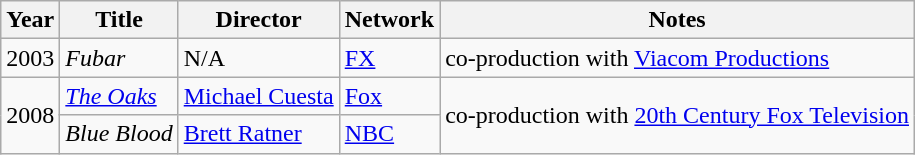<table class="wikitable sortable">
<tr>
<th>Year</th>
<th>Title</th>
<th>Director</th>
<th>Network</th>
<th>Notes</th>
</tr>
<tr>
<td>2003</td>
<td><em>Fubar</em></td>
<td>N/A</td>
<td><a href='#'>FX</a></td>
<td>co-production with <a href='#'>Viacom Productions</a></td>
</tr>
<tr>
<td rowspan="2">2008</td>
<td><em><a href='#'>The Oaks</a></em></td>
<td><a href='#'>Michael Cuesta</a></td>
<td><a href='#'>Fox</a></td>
<td rowspan="2">co-production with <a href='#'>20th Century Fox Television</a></td>
</tr>
<tr>
<td><em>Blue Blood</em></td>
<td><a href='#'>Brett Ratner</a></td>
<td><a href='#'>NBC</a></td>
</tr>
</table>
